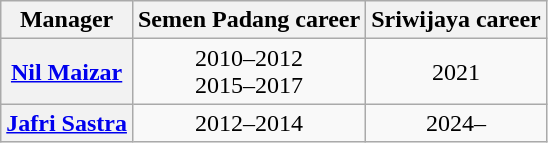<table class="wikitable plainrowheaders" style="text-align:center">
<tr>
<th scope="col">Manager</th>
<th scope="col">Semen Padang career</th>
<th scope="col">Sriwijaya career</th>
</tr>
<tr>
<th align="left" scope="row"> <a href='#'>Nil Maizar</a></th>
<td>2010–2012<br>2015–2017</td>
<td>2021</td>
</tr>
<tr>
<th align="left" scope="row"> <strong><a href='#'>Jafri Sastra</a></strong></th>
<td>2012–2014</td>
<td>2024–</td>
</tr>
</table>
